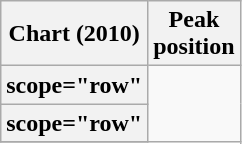<table class="wikitable plainrowheaders sortable">
<tr>
<th scope="col">Chart (2010)</th>
<th scope="col">Peak<br>position</th>
</tr>
<tr>
<th>scope="row" </th>
</tr>
<tr>
<th>scope="row" </th>
</tr>
<tr>
</tr>
</table>
